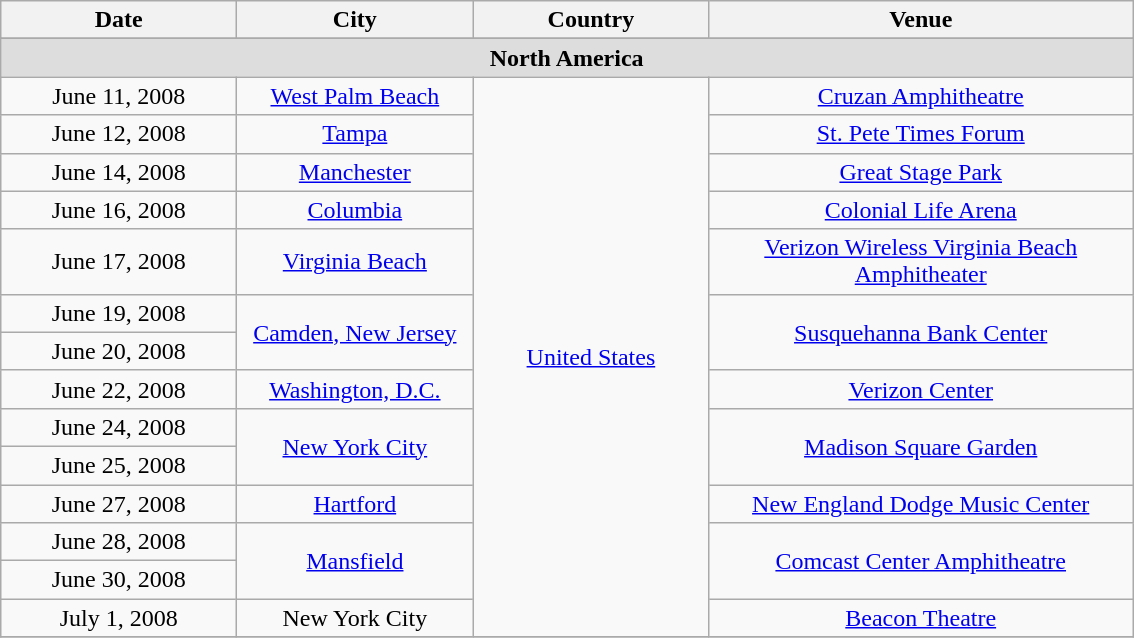<table class="wikitable" style="text-align:center;">
<tr>
<th width="150">Date</th>
<th width="150">City</th>
<th width="150">Country</th>
<th width="275">Venue</th>
</tr>
<tr>
</tr>
<tr style="background:#ddd;">
<td colspan="4"><strong>North America</strong></td>
</tr>
<tr>
<td>June 11, 2008</td>
<td><a href='#'>West Palm Beach</a></td>
<td rowspan="14"><a href='#'>United States</a></td>
<td><a href='#'>Cruzan Amphitheatre</a></td>
</tr>
<tr>
<td>June 12, 2008</td>
<td><a href='#'>Tampa</a></td>
<td><a href='#'>St. Pete Times Forum</a></td>
</tr>
<tr>
<td>June 14, 2008</td>
<td><a href='#'>Manchester</a></td>
<td><a href='#'>Great Stage Park</a></td>
</tr>
<tr>
<td>June 16, 2008</td>
<td><a href='#'>Columbia</a></td>
<td><a href='#'>Colonial Life Arena</a></td>
</tr>
<tr>
<td>June 17, 2008</td>
<td><a href='#'>Virginia Beach</a></td>
<td><a href='#'>Verizon Wireless Virginia Beach Amphitheater</a></td>
</tr>
<tr>
<td>June 19, 2008</td>
<td rowspan="2"><a href='#'>Camden, New Jersey</a></td>
<td rowspan="2"><a href='#'>Susquehanna Bank Center</a></td>
</tr>
<tr>
<td>June 20, 2008</td>
</tr>
<tr>
<td>June 22, 2008</td>
<td><a href='#'>Washington, D.C.</a></td>
<td><a href='#'>Verizon Center</a></td>
</tr>
<tr>
<td>June 24, 2008</td>
<td rowspan="2"><a href='#'>New York City</a></td>
<td rowspan="2"><a href='#'>Madison Square Garden</a></td>
</tr>
<tr>
<td>June 25, 2008</td>
</tr>
<tr>
<td>June 27, 2008</td>
<td><a href='#'>Hartford</a></td>
<td><a href='#'>New England Dodge Music Center</a></td>
</tr>
<tr>
<td>June 28, 2008</td>
<td rowspan="2"><a href='#'>Mansfield</a></td>
<td rowspan="2"><a href='#'>Comcast Center Amphitheatre</a></td>
</tr>
<tr>
<td>June 30, 2008</td>
</tr>
<tr>
<td>July 1, 2008</td>
<td>New York City</td>
<td><a href='#'>Beacon Theatre</a></td>
</tr>
<tr>
</tr>
</table>
